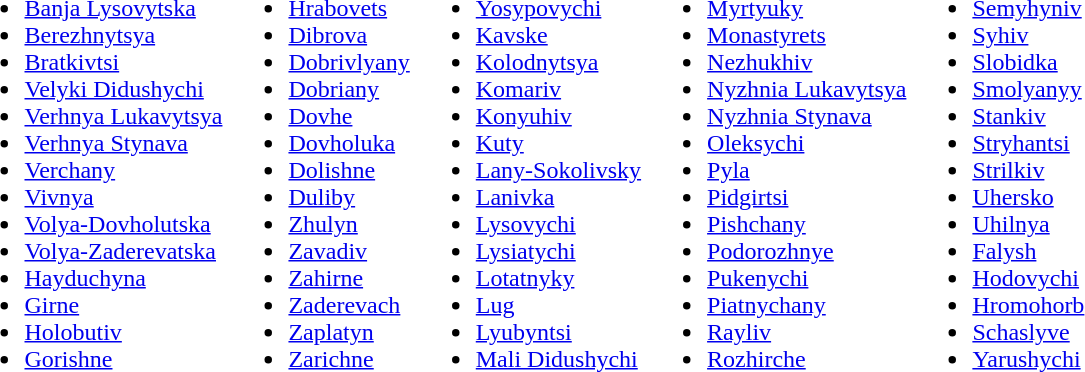<table>
<tr>
<td><br><ul><li><a href='#'>Banja Lysovytska</a> </li><li><a href='#'>Berezhnytsya</a> </li><li><a href='#'>Bratkivtsi</a> </li><li><a href='#'>Velyki Didushychi</a> </li><li><a href='#'>Verhnya Lukavytsya</a> </li><li><a href='#'>Verhnya Stynava</a> </li><li><a href='#'>Verchany</a> </li><li><a href='#'>Vivnya</a> </li><li><a href='#'>Volya-Dovholutska</a> </li><li><a href='#'>Volya-Zaderevatska </a> </li><li><a href='#'>Hayduchyna</a> </li><li><a href='#'>Girne</a> </li><li><a href='#'>Holobutiv</a> </li><li><a href='#'>Gorishne</a> </li></ul></td>
<td><br><ul><li><a href='#'>Hrabovets</a> </li><li><a href='#'>Dibrova</a> </li><li><a href='#'>Dobrivlyany</a> </li><li><a href='#'>Dobriany</a> </li><li><a href='#'>Dovhe</a> </li><li><a href='#'>Dovholuka</a> </li><li><a href='#'>Dolishne </a> </li><li><a href='#'>Duliby</a> </li><li><a href='#'>Zhulyn</a> </li><li><a href='#'>Zavadiv</a> </li><li><a href='#'>Zahirne</a> </li><li><a href='#'>Zaderevach</a> </li><li><a href='#'>Zaplatyn</a> </li><li><a href='#'>Zarichne</a> </li></ul></td>
<td><br><ul><li><a href='#'>Yosypovychi</a> </li><li><a href='#'>Kavske</a> </li><li><a href='#'>Kolodnytsya</a> </li><li><a href='#'>Komariv</a> </li><li><a href='#'>Konyuhiv</a> </li><li><a href='#'>Kuty</a> </li><li><a href='#'>Lany-Sokolivsky</a> </li><li><a href='#'>Lanivka</a> </li><li><a href='#'>Lysovychi</a> </li><li><a href='#'>Lysiatychi</a> </li><li><a href='#'>Lotatnyky</a> </li><li><a href='#'>Lug</a> </li><li><a href='#'>Lyubyntsi</a> </li><li><a href='#'>Mali Didushychi</a> </li></ul></td>
<td><br><ul><li><a href='#'>Myrtyuky</a> </li><li><a href='#'>Monastyrets</a> </li><li><a href='#'>Nezhukhiv</a> </li><li><a href='#'>Nyzhnia Lukavytsya</a> </li><li><a href='#'>Nyzhnia Stynava</a> </li><li><a href='#'>Oleksychi</a> </li><li><a href='#'>Pyla</a> </li><li><a href='#'>Pidgirtsi</a> </li><li><a href='#'>Pishchany</a> </li><li><a href='#'>Podorozhnye</a> </li><li><a href='#'>Pukenychi</a> </li><li><a href='#'>Piatnychany</a> </li><li><a href='#'>Rayliv</a> </li><li><a href='#'>Rozhirche</a> </li></ul></td>
<td><br><ul><li><a href='#'>Semyhyniv</a> </li><li><a href='#'>Syhiv</a> </li><li><a href='#'>Slobidka</a> </li><li><a href='#'>Smolyanyy</a> </li><li><a href='#'>Stankiv </a> </li><li><a href='#'>Stryhantsi</a> </li><li><a href='#'>Strilkiv</a> </li><li><a href='#'>Uhersko</a> </li><li><a href='#'>Uhilnya</a> </li><li><a href='#'>Falysh</a> </li><li><a href='#'>Hodovychi</a> </li><li><a href='#'>Hromohorb</a> </li><li><a href='#'>Schaslyve </a> </li><li><a href='#'>Yarushychi</a> </li></ul></td>
</tr>
</table>
